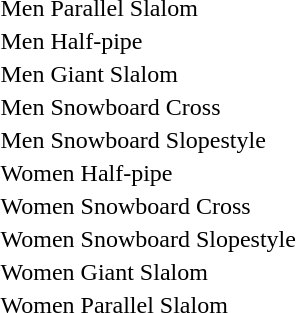<table>
<tr>
<td>Men Parallel Slalom</td>
<td></td>
<td></td>
<td></td>
</tr>
<tr>
<td>Men Half-pipe</td>
<td></td>
<td></td>
<td></td>
</tr>
<tr>
<td>Men Giant Slalom</td>
<td></td>
<td></td>
<td></td>
</tr>
<tr>
<td>Men Snowboard Cross</td>
<td></td>
<td></td>
<td></td>
</tr>
<tr>
<td>Men Snowboard Slopestyle</td>
<td></td>
<td></td>
<td></td>
</tr>
<tr>
<td>Women Half-pipe</td>
<td></td>
<td></td>
<td></td>
</tr>
<tr>
<td>Women Snowboard Cross</td>
<td></td>
<td></td>
<td></td>
</tr>
<tr>
<td>Women Snowboard Slopestyle</td>
<td></td>
<td></td>
<td></td>
</tr>
<tr>
<td>Women Giant Slalom</td>
<td></td>
<td></td>
<td></td>
</tr>
<tr>
<td>Women Parallel Slalom</td>
<td></td>
<td></td>
<td></td>
</tr>
</table>
